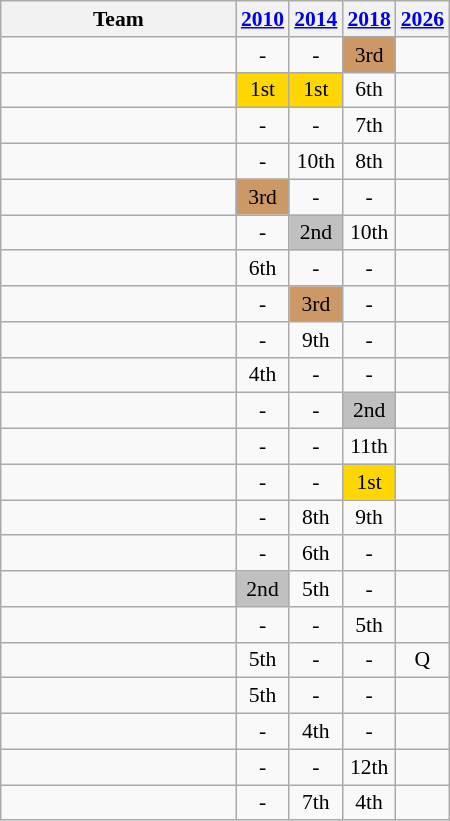<table class=wikitable style="text-align:center; font-size:90%">
<tr>
<th width=150>Team</th>
<th><a href='#'>2010</a></th>
<th><a href='#'>2014</a></th>
<th><a href='#'>2018</a></th>
<th><a href='#'>2026</a></th>
</tr>
<tr>
<td align=left></td>
<td>-</td>
<td>-</td>
<td bgcolor=cc9966>3rd</td>
<td></td>
</tr>
<tr>
<td align=left></td>
<td bgcolor=gold>1st</td>
<td bgcolor=gold>1st</td>
<td>6th</td>
<td></td>
</tr>
<tr>
<td align=left></td>
<td>-</td>
<td>-</td>
<td>7th</td>
<td></td>
</tr>
<tr>
<td align=left></td>
<td>-</td>
<td>10th</td>
<td>8th</td>
<td></td>
</tr>
<tr>
<td align=left></td>
<td bgcolor=cc9966>3rd</td>
<td>-</td>
<td>-</td>
<td></td>
</tr>
<tr>
<td align=left></td>
<td>-</td>
<td bgcolor=silver>2nd</td>
<td>10th</td>
<td></td>
</tr>
<tr>
<td align=left></td>
<td>6th</td>
<td>-</td>
<td>-</td>
<td></td>
</tr>
<tr>
<td align=left></td>
<td>-</td>
<td bgcolor=cc9966>3rd</td>
<td>-</td>
<td></td>
</tr>
<tr>
<td align=left></td>
<td>-</td>
<td>9th</td>
<td>-</td>
<td></td>
</tr>
<tr>
<td align=left></td>
<td>4th</td>
<td>-</td>
<td>-</td>
<td></td>
</tr>
<tr>
<td align=left></td>
<td>-</td>
<td>-</td>
<td bgcolor=silver>2nd</td>
<td></td>
</tr>
<tr>
<td align=left></td>
<td>-</td>
<td>-</td>
<td>11th</td>
<td></td>
</tr>
<tr>
<td align=left></td>
<td>-</td>
<td>-</td>
<td bgcolor=gold>1st</td>
<td></td>
</tr>
<tr>
<td align=left></td>
<td>-</td>
<td>8th</td>
<td>9th</td>
<td></td>
</tr>
<tr>
<td align=left></td>
<td>-</td>
<td>6th</td>
<td>-</td>
<td></td>
</tr>
<tr>
<td align=left></td>
<td bgcolor=silver>2nd</td>
<td>5th</td>
<td>-</td>
<td></td>
</tr>
<tr>
<td align=left></td>
<td>-</td>
<td>-</td>
<td>5th</td>
<td></td>
</tr>
<tr>
<td align=left></td>
<td>5th</td>
<td>-</td>
<td>-</td>
<td>Q</td>
</tr>
<tr>
<td align=left></td>
<td>5th</td>
<td>-</td>
<td>-</td>
<td></td>
</tr>
<tr>
<td align=left></td>
<td>-</td>
<td>4th</td>
<td>-</td>
<td></td>
</tr>
<tr>
<td align=left></td>
<td>-</td>
<td>-</td>
<td>12th</td>
<td></td>
</tr>
<tr>
<td align=left></td>
<td>-</td>
<td>7th</td>
<td>4th</td>
<td></td>
</tr>
</table>
